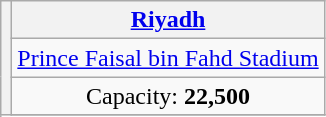<table class="wikitable" style="text-align:center">
<tr>
<th rowspan="4"></th>
<th><a href='#'>Riyadh</a></th>
</tr>
<tr>
<td><a href='#'>Prince Faisal bin Fahd Stadium</a></td>
</tr>
<tr>
<td>Capacity: <strong>22,500</strong></td>
</tr>
<tr>
</tr>
</table>
